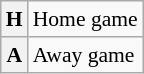<table class="wikitable plainrowheaders" style="font-size:90%;">
<tr>
<th scope="row"><strong>H</strong></th>
<td>Home game</td>
</tr>
<tr>
<th scope="row"><strong>A</strong></th>
<td>Away game</td>
</tr>
</table>
